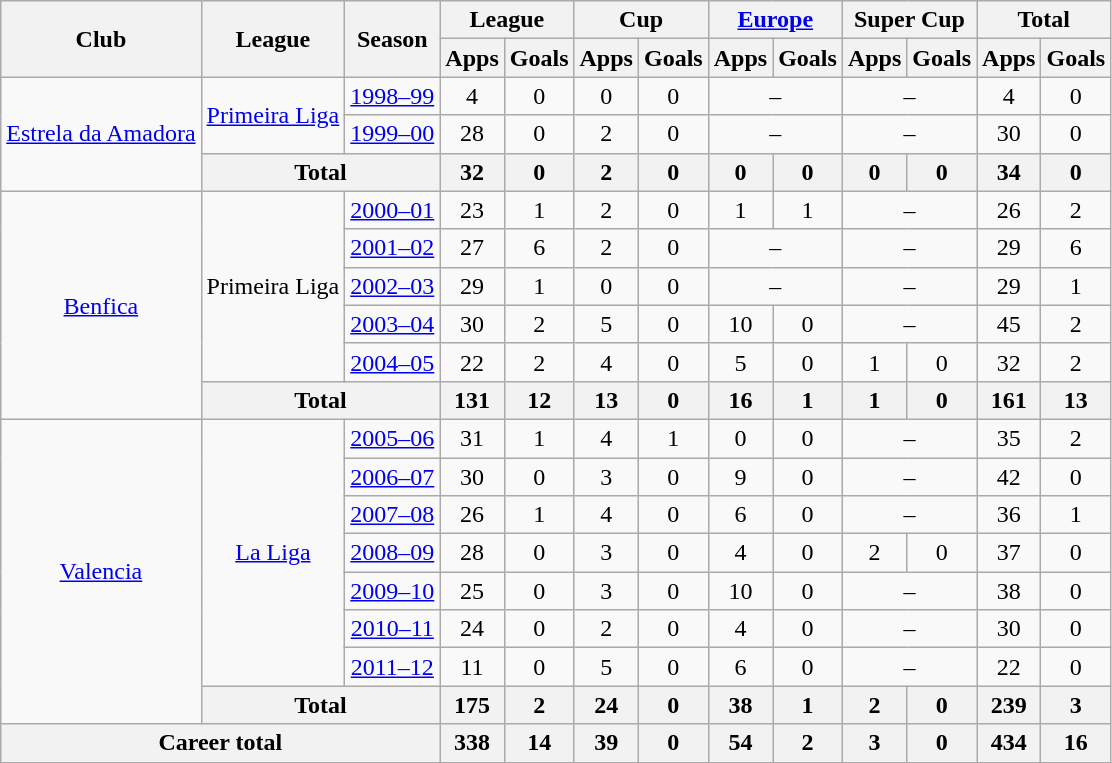<table class="wikitable" style="text-align:center">
<tr>
<th rowspan="2">Club</th>
<th rowspan="2">League</th>
<th rowspan="2">Season</th>
<th colspan="2">League</th>
<th colspan="2">Cup</th>
<th colspan="2"><a href='#'>Europe</a></th>
<th colspan="2">Super Cup</th>
<th colspan="2">Total</th>
</tr>
<tr>
<th>Apps</th>
<th>Goals</th>
<th>Apps</th>
<th>Goals</th>
<th>Apps</th>
<th>Goals</th>
<th>Apps</th>
<th>Goals</th>
<th>Apps</th>
<th>Goals</th>
</tr>
<tr>
<td rowspan="3"><a href='#'>Estrela da Amadora</a></td>
<td rowspan="2"><a href='#'>Primeira Liga</a></td>
<td><a href='#'>1998–99</a></td>
<td>4</td>
<td>0</td>
<td>0</td>
<td>0</td>
<td colspan="2">–</td>
<td colspan="2">–</td>
<td>4</td>
<td>0</td>
</tr>
<tr>
<td><a href='#'>1999–00</a></td>
<td>28</td>
<td>0</td>
<td>2</td>
<td>0</td>
<td colspan="2">–</td>
<td colspan="2">–</td>
<td>30</td>
<td>0</td>
</tr>
<tr>
<th colspan="2">Total</th>
<th>32</th>
<th>0</th>
<th>2</th>
<th>0</th>
<th>0</th>
<th>0</th>
<th>0</th>
<th>0</th>
<th>34</th>
<th>0</th>
</tr>
<tr>
<td rowspan="6"><a href='#'>Benfica</a></td>
<td rowspan="5">Primeira Liga</td>
<td><a href='#'>2000–01</a></td>
<td>23</td>
<td>1</td>
<td>2</td>
<td>0</td>
<td>1</td>
<td>1</td>
<td colspan="2">–</td>
<td>26</td>
<td>2</td>
</tr>
<tr>
<td><a href='#'>2001–02</a></td>
<td>27</td>
<td>6</td>
<td>2</td>
<td>0</td>
<td colspan="2">–</td>
<td colspan="2">–</td>
<td>29</td>
<td>6</td>
</tr>
<tr>
<td><a href='#'>2002–03</a></td>
<td>29</td>
<td>1</td>
<td>0</td>
<td>0</td>
<td colspan="2">–</td>
<td colspan="2">–</td>
<td>29</td>
<td>1</td>
</tr>
<tr>
<td><a href='#'>2003–04</a></td>
<td>30</td>
<td>2</td>
<td>5</td>
<td>0</td>
<td>10</td>
<td>0</td>
<td colspan="2">–</td>
<td>45</td>
<td>2</td>
</tr>
<tr>
<td><a href='#'>2004–05</a></td>
<td>22</td>
<td>2</td>
<td>4</td>
<td>0</td>
<td>5</td>
<td>0</td>
<td>1</td>
<td>0</td>
<td>32</td>
<td>2</td>
</tr>
<tr>
<th colspan="2">Total</th>
<th>131</th>
<th>12</th>
<th>13</th>
<th>0</th>
<th>16</th>
<th>1</th>
<th>1</th>
<th>0</th>
<th>161</th>
<th>13</th>
</tr>
<tr>
<td rowspan="8"><a href='#'>Valencia</a></td>
<td rowspan="7"><a href='#'>La Liga</a></td>
<td><a href='#'>2005–06</a></td>
<td>31</td>
<td>1</td>
<td>4</td>
<td>1</td>
<td>0</td>
<td>0</td>
<td colspan="2">–</td>
<td>35</td>
<td>2</td>
</tr>
<tr>
<td><a href='#'>2006–07</a></td>
<td>30</td>
<td>0</td>
<td>3</td>
<td>0</td>
<td>9</td>
<td>0</td>
<td colspan="2">–</td>
<td>42</td>
<td>0</td>
</tr>
<tr>
<td><a href='#'>2007–08</a></td>
<td>26</td>
<td>1</td>
<td>4</td>
<td>0</td>
<td>6</td>
<td>0</td>
<td colspan="2">–</td>
<td>36</td>
<td>1</td>
</tr>
<tr>
<td><a href='#'>2008–09</a></td>
<td>28</td>
<td>0</td>
<td>3</td>
<td>0</td>
<td>4</td>
<td>0</td>
<td>2</td>
<td>0</td>
<td>37</td>
<td>0</td>
</tr>
<tr>
<td><a href='#'>2009–10</a></td>
<td>25</td>
<td>0</td>
<td>3</td>
<td>0</td>
<td>10</td>
<td>0</td>
<td colspan="2">–</td>
<td>38</td>
<td>0</td>
</tr>
<tr>
<td><a href='#'>2010–11</a></td>
<td>24</td>
<td>0</td>
<td>2</td>
<td>0</td>
<td>4</td>
<td>0</td>
<td colspan="2">–</td>
<td>30</td>
<td>0</td>
</tr>
<tr>
<td><a href='#'>2011–12</a></td>
<td>11</td>
<td>0</td>
<td>5</td>
<td>0</td>
<td>6</td>
<td>0</td>
<td colspan="2">–</td>
<td>22</td>
<td>0</td>
</tr>
<tr>
<th colspan="2">Total</th>
<th>175</th>
<th>2</th>
<th>24</th>
<th>0</th>
<th>38</th>
<th>1</th>
<th>2</th>
<th>0</th>
<th>239</th>
<th>3</th>
</tr>
<tr>
<th colspan="3">Career total</th>
<th>338</th>
<th>14</th>
<th>39</th>
<th>0</th>
<th>54</th>
<th>2</th>
<th>3</th>
<th>0</th>
<th>434</th>
<th>16</th>
</tr>
</table>
